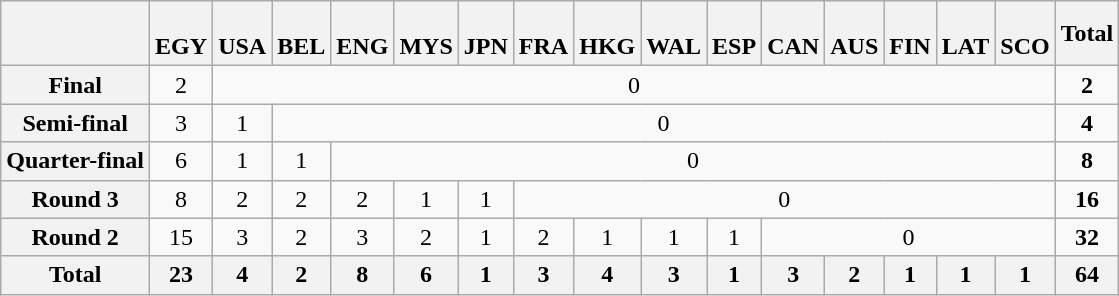<table class="wikitable">
<tr>
<th></th>
<th> <br>EGY</th>
<th> <br>USA</th>
<th> <br>BEL</th>
<th> <br>ENG</th>
<th> <br>MYS</th>
<th> <br>JPN</th>
<th> <br>FRA</th>
<th> <br>HKG</th>
<th> <br>WAL</th>
<th> <br>ESP</th>
<th> <br>CAN</th>
<th> <br>AUS</th>
<th> <br>FIN</th>
<th> <br>LAT</th>
<th> <br>SCO</th>
<th>Total</th>
</tr>
<tr align="center">
<th>Final</th>
<td>2</td>
<td colspan=14>0</td>
<td><strong>2</strong></td>
</tr>
<tr align="center">
<th>Semi-final</th>
<td>3</td>
<td>1</td>
<td colspan=13>0</td>
<td><strong>4</strong></td>
</tr>
<tr align="center">
<th>Quarter-final</th>
<td>6</td>
<td>1</td>
<td>1</td>
<td colspan=12>0</td>
<td><strong>8</strong></td>
</tr>
<tr align="center">
<th>Round 3</th>
<td>8</td>
<td>2</td>
<td>2</td>
<td>2</td>
<td>1</td>
<td>1</td>
<td colspan=9>0</td>
<td><strong>16</strong></td>
</tr>
<tr align="center">
<th>Round 2</th>
<td>15</td>
<td>3</td>
<td>2</td>
<td>3</td>
<td>2</td>
<td>1</td>
<td>2</td>
<td>1</td>
<td>1</td>
<td>1</td>
<td colspan=5>0</td>
<td><strong>32</strong></td>
</tr>
<tr align="center">
<th>Total</th>
<th>23</th>
<th>4</th>
<th>2</th>
<th>8</th>
<th>6</th>
<th>1</th>
<th>3</th>
<th>4</th>
<th>3</th>
<th>1</th>
<th>3</th>
<th>2</th>
<th>1</th>
<th>1</th>
<th>1</th>
<th>64</th>
</tr>
</table>
